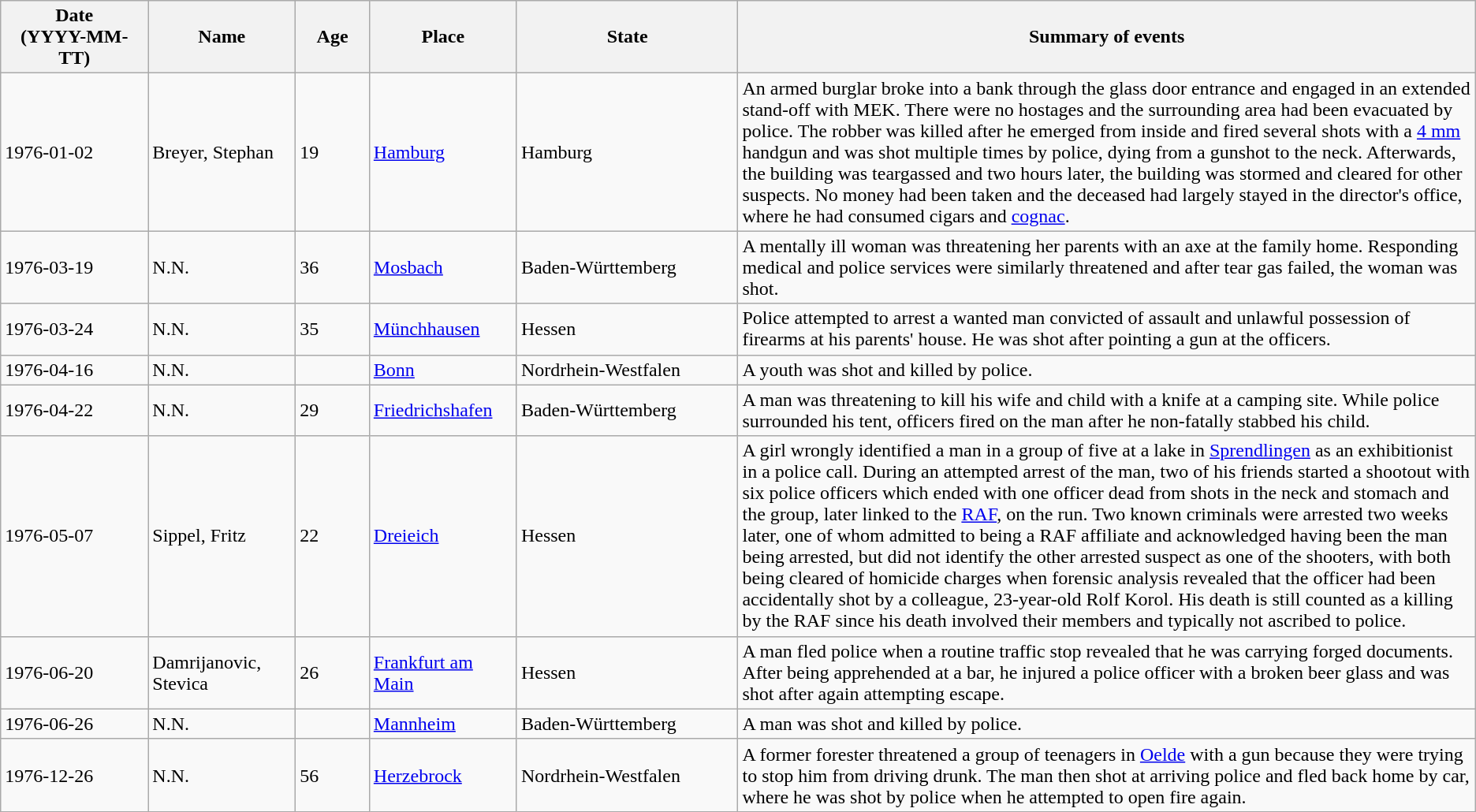<table class="wikitable sortable static-row-numbers static-row-header-text">
<tr>
<th style="width:10%;">Date<br>(YYYY-MM-TT)</th>
<th style="width:10%;">Name</th>
<th style="width:5%;">Age</th>
<th style="width:10%;">Place</th>
<th style="width:15%;">State</th>
<th style="width:50%;">Summary of events</th>
</tr>
<tr>
<td>1976-01-02</td>
<td>Breyer, Stephan</td>
<td>19</td>
<td><a href='#'>Hamburg</a></td>
<td>Hamburg</td>
<td>An armed burglar broke into a bank through the glass door entrance and engaged in an extended stand-off with MEK. There were no hostages and the surrounding area had been evacuated by police. The robber was killed after he emerged from inside and fired several shots with a <a href='#'>4 mm</a> handgun and was shot multiple times by police, dying from a gunshot to the neck. Afterwards, the building was teargassed and two hours later, the building was stormed and cleared for other suspects. No money had been taken and the deceased had largely stayed in the director's office, where he had consumed cigars and <a href='#'>cognac</a>.</td>
</tr>
<tr>
<td>1976-03-19</td>
<td>N.N.</td>
<td>36</td>
<td><a href='#'>Mosbach</a></td>
<td>Baden-Württemberg</td>
<td>A mentally ill woman was threatening her parents with an axe at the family home. Responding medical and police services were similarly threatened and after tear gas failed, the woman was shot.</td>
</tr>
<tr>
<td>1976-03-24</td>
<td>N.N.</td>
<td>35</td>
<td><a href='#'>Münchhausen</a></td>
<td>Hessen</td>
<td>Police attempted to arrest a wanted man convicted of assault and unlawful possession of firearms at his parents' house. He was shot after pointing a gun at the officers.</td>
</tr>
<tr>
<td>1976-04-16</td>
<td>N.N.</td>
<td></td>
<td><a href='#'>Bonn</a></td>
<td>Nordrhein-Westfalen</td>
<td>A youth was shot and killed by police.</td>
</tr>
<tr>
<td>1976-04-22</td>
<td>N.N.</td>
<td>29</td>
<td><a href='#'>Friedrichshafen</a></td>
<td>Baden-Württemberg</td>
<td>A man was threatening to kill his wife and child with a knife at a camping site. While police surrounded his tent, officers fired on the man after he non-fatally stabbed his child.</td>
</tr>
<tr>
<td>1976-05-07</td>
<td>Sippel, Fritz</td>
<td>22</td>
<td><a href='#'>Dreieich</a></td>
<td>Hessen</td>
<td>A girl wrongly identified a man in a group of five at a lake in <a href='#'>Sprendlingen</a> as an exhibitionist in a police call. During an attempted arrest of the man, two of his friends started a shootout with six police officers which ended with one officer dead from shots in the neck and stomach and the group, later linked to the <a href='#'>RAF</a>, on the run. Two known criminals were arrested two weeks later, one of whom admitted to being a RAF affiliate and acknowledged having been the man being arrested, but did not identify the other arrested suspect as one of the shooters, with both being cleared of homicide charges when forensic analysis revealed that the officer had been accidentally shot by a colleague, 23-year-old Rolf Korol. His death is still counted as a killing by the RAF since his death involved their members and typically not ascribed to police.</td>
</tr>
<tr>
<td>1976-06-20</td>
<td>Damrijanovic, Stevica</td>
<td>26</td>
<td><a href='#'>Frankfurt am Main</a></td>
<td>Hessen</td>
<td>A man fled police when a routine traffic stop revealed that he was carrying forged documents. After being apprehended at a bar, he injured a police officer with a broken beer glass and was shot after again attempting escape.</td>
</tr>
<tr>
<td>1976-06-26</td>
<td>N.N.</td>
<td></td>
<td><a href='#'>Mannheim</a></td>
<td>Baden-Württemberg</td>
<td>A man was shot and killed by police.</td>
</tr>
<tr>
<td>1976-12-26</td>
<td>N.N.</td>
<td>56</td>
<td><a href='#'>Herzebrock</a></td>
<td>Nordrhein-Westfalen</td>
<td>A former forester threatened a group of teenagers in <a href='#'>Oelde</a> with a gun because they were trying to stop him from driving drunk. The man then shot at arriving police and fled back home by car, where he was shot by police when he attempted to open fire again.</td>
</tr>
</table>
